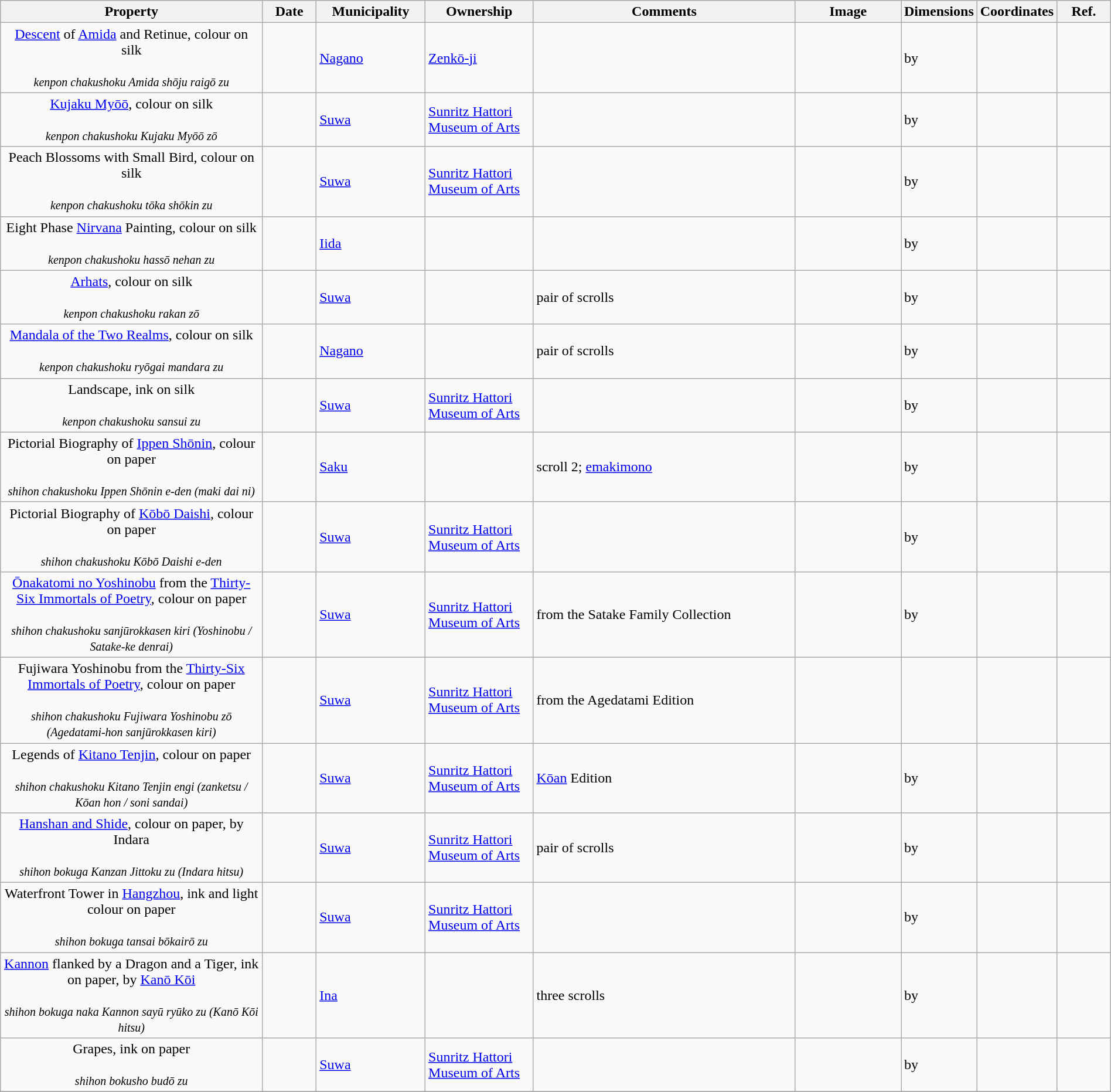<table class="wikitable sortable"  style="width:100%;">
<tr>
<th width="25%" align="left">Property</th>
<th width="5%" align="left" data-sort-type="number">Date</th>
<th width="10%" align="left">Municipality</th>
<th width="10%" align="left">Ownership</th>
<th width="25%" align="left" class="unsortable">Comments</th>
<th width="10%" align="left" class="unsortable">Image</th>
<th width="5%" align="left" class="unsortable">Dimensions</th>
<th width="5%" align="left" class="unsortable">Coordinates</th>
<th width="5%" align="left" class="unsortable">Ref.</th>
</tr>
<tr>
<td align="center"><a href='#'>Descent</a> of <a href='#'>Amida</a> and Retinue, colour on silk<br><br><small><em>kenpon chakushoku Amida shōju raigō zu</em></small></td>
<td></td>
<td><a href='#'>Nagano</a></td>
<td><a href='#'>Zenkō-ji</a></td>
<td></td>
<td></td>
<td> by </td>
<td></td>
<td></td>
</tr>
<tr>
<td align="center"><a href='#'>Kujaku Myōō</a>, colour on silk<br><br><small><em>kenpon chakushoku Kujaku Myōō zō</em></small></td>
<td></td>
<td><a href='#'>Suwa</a></td>
<td><a href='#'>Sunritz Hattori Museum of Arts</a></td>
<td></td>
<td></td>
<td> by </td>
<td></td>
<td></td>
</tr>
<tr>
<td align="center">Peach Blossoms with Small Bird, colour on silk<br><br><small><em>kenpon chakushoku tōka shōkin zu</em></small></td>
<td></td>
<td><a href='#'>Suwa</a></td>
<td><a href='#'>Sunritz Hattori Museum of Arts</a></td>
<td></td>
<td></td>
<td> by </td>
<td></td>
<td></td>
</tr>
<tr>
<td align="center">Eight Phase <a href='#'>Nirvana</a> Painting, colour on silk<br><br><small><em>kenpon chakushoku hassō nehan zu</em></small></td>
<td></td>
<td><a href='#'>Iida</a></td>
<td></td>
<td></td>
<td></td>
<td> by </td>
<td></td>
<td></td>
</tr>
<tr>
<td align="center"><a href='#'>Arhats</a>, colour on silk<br><br><small><em>kenpon chakushoku rakan zō</em></small></td>
<td></td>
<td><a href='#'>Suwa</a></td>
<td></td>
<td>pair of scrolls</td>
<td></td>
<td> by </td>
<td></td>
<td></td>
</tr>
<tr>
<td align="center"><a href='#'>Mandala of the Two Realms</a>, colour on silk<br><br><small><em>kenpon chakushoku ryōgai mandara zu</em></small></td>
<td></td>
<td><a href='#'>Nagano</a></td>
<td></td>
<td>pair of scrolls</td>
<td></td>
<td> by </td>
<td></td>
<td></td>
</tr>
<tr>
<td align="center">Landscape, ink on silk<br><br><small><em>kenpon chakushoku sansui zu</em></small></td>
<td></td>
<td><a href='#'>Suwa</a></td>
<td><a href='#'>Sunritz Hattori Museum of Arts</a></td>
<td></td>
<td align="center"></td>
<td> by </td>
<td></td>
<td></td>
</tr>
<tr>
<td align="center">Pictorial Biography of <a href='#'>Ippen Shōnin</a>, colour on paper<br><br><small><em>shihon chakushoku Ippen Shōnin e-den (maki dai ni)</em></small></td>
<td></td>
<td><a href='#'>Saku</a></td>
<td></td>
<td>scroll 2; <a href='#'>emakimono</a></td>
<td></td>
<td> by </td>
<td></td>
<td></td>
</tr>
<tr>
<td align="center">Pictorial Biography of <a href='#'>Kōbō Daishi</a>, colour on paper<br><br><small><em>shihon chakushoku Kōbō Daishi e-den</em></small></td>
<td></td>
<td><a href='#'>Suwa</a></td>
<td><a href='#'>Sunritz Hattori Museum of Arts</a></td>
<td></td>
<td></td>
<td> by </td>
<td></td>
<td></td>
</tr>
<tr>
<td align="center"><a href='#'>Ōnakatomi no Yoshinobu</a> from the <a href='#'>Thirty-Six Immortals of Poetry</a>, colour on paper<br><br><small><em>shihon chakushoku sanjūrokkasen kiri (Yoshinobu / Satake-ke denrai)</em></small></td>
<td></td>
<td><a href='#'>Suwa</a></td>
<td><a href='#'>Sunritz Hattori Museum of Arts</a></td>
<td>from the Satake Family Collection</td>
<td></td>
<td> by </td>
<td></td>
<td></td>
</tr>
<tr>
<td align="center">Fujiwara Yoshinobu  from the <a href='#'>Thirty-Six Immortals of Poetry</a>, colour on paper<br><br><small><em>shihon chakushoku Fujiwara Yoshinobu zō (Agedatami-hon sanjūrokkasen kiri)</em></small></td>
<td></td>
<td><a href='#'>Suwa</a></td>
<td><a href='#'>Sunritz Hattori Museum of Arts</a></td>
<td>from the Agedatami Edition</td>
<td></td>
<td></td>
<td></td>
<td></td>
</tr>
<tr>
<td align="center">Legends of <a href='#'>Kitano Tenjin</a>, colour on paper<br><br><small><em>shihon chakushoku Kitano Tenjin engi (zanketsu / Kōan hon / soni sandai)</em></small></td>
<td></td>
<td><a href='#'>Suwa</a></td>
<td><a href='#'>Sunritz Hattori Museum of Arts</a></td>
<td><a href='#'>Kōan</a> Edition</td>
<td></td>
<td> by </td>
<td></td>
<td></td>
</tr>
<tr>
<td align="center"><a href='#'>Hanshan and Shide</a>, colour on paper, by Indara<br><br><small><em>shihon bokuga Kanzan Jittoku zu (Indara hitsu)</em></small></td>
<td></td>
<td><a href='#'>Suwa</a></td>
<td><a href='#'>Sunritz Hattori Museum of Arts</a></td>
<td>pair of scrolls</td>
<td></td>
<td> by </td>
<td></td>
<td></td>
</tr>
<tr>
<td align="center">Waterfront Tower in <a href='#'>Hangzhou</a>, ink and light colour on paper<br><br><small><em>shihon bokuga tansai bōkairō zu</em></small></td>
<td></td>
<td><a href='#'>Suwa</a></td>
<td><a href='#'>Sunritz Hattori Museum of Arts</a></td>
<td></td>
<td align="center"></td>
<td> by </td>
<td></td>
<td></td>
</tr>
<tr>
<td align="center"><a href='#'>Kannon</a> flanked by a Dragon and a Tiger, ink on paper, by <a href='#'>Kanō Kōi</a><br><br><small><em>shihon bokuga naka Kannon sayū ryūko zu (Kanō Kōi hitsu)</em></small></td>
<td></td>
<td><a href='#'>Ina</a></td>
<td></td>
<td>three scrolls</td>
<td></td>
<td> by </td>
<td></td>
<td></td>
</tr>
<tr>
<td align="center">Grapes, ink on paper<br><br><small><em>shihon bokusho budō zu</em></small></td>
<td></td>
<td><a href='#'>Suwa</a></td>
<td><a href='#'>Sunritz Hattori Museum of Arts</a></td>
<td></td>
<td></td>
<td> by </td>
<td></td>
<td></td>
</tr>
<tr>
</tr>
</table>
